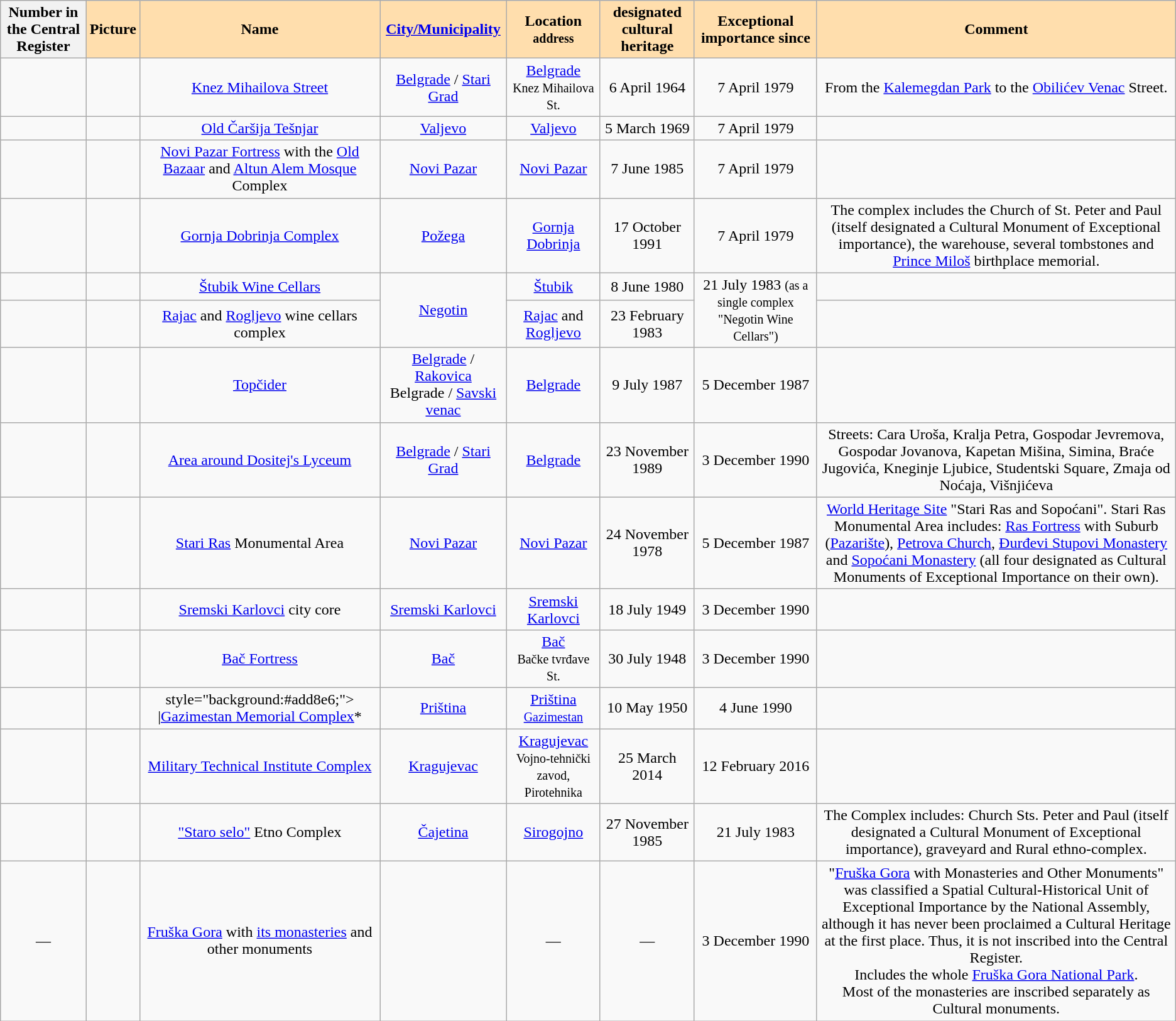<table class="wikitable sortable" style="text-align:center">
<tr>
<th>Number in the Central Register</th>
<th style="background:#FFDEAD;">Picture</th>
<th style="background:#FFDEAD;">Name</th>
<th style="background:#FFDEAD;"><a href='#'>City/Municipality</a></th>
<th style="background:#FFDEAD;">Location<br><small>address</small></th>
<th style="background:#FFDEAD;">designated cultural heritage</th>
<th style="background:#FFDEAD;">Exceptional importance since</th>
<th style="background:#FFDEAD;">Comment</th>
</tr>
<tr>
<td></td>
<td></td>
<td><a href='#'>Knez Mihailova Street</a></td>
<td><a href='#'>Belgrade</a> / <a href='#'>Stari Grad</a></td>
<td><a href='#'>Belgrade</a><br><small>Knez Mihailova St.</small></td>
<td>6 April 1964</td>
<td>7 April 1979</td>
<td>From the <a href='#'>Kalemegdan Park</a> to the <a href='#'>Obilićev Venac</a> Street.</td>
</tr>
<tr>
<td></td>
<td></td>
<td><a href='#'>Old Čaršija Tešnjar</a></td>
<td><a href='#'>Valjevo</a></td>
<td><a href='#'>Valjevo</a></td>
<td>5 March 1969</td>
<td>7 April 1979</td>
<td></td>
</tr>
<tr>
<td></td>
<td></td>
<td><a href='#'>Novi Pazar Fortress</a> with the <a href='#'>Old Bazaar</a> and <a href='#'>Altun Alem Mosque</a> Complex</td>
<td><a href='#'>Novi Pazar</a></td>
<td><a href='#'>Novi Pazar</a></td>
<td>7 June 1985</td>
<td>7 April 1979</td>
<td></td>
</tr>
<tr>
<td></td>
<td></td>
<td><a href='#'>Gornja Dobrinja Complex</a></td>
<td><a href='#'>Požega</a></td>
<td><a href='#'>Gornja Dobrinja</a></td>
<td>17 October 1991</td>
<td>7 April 1979</td>
<td>The complex includes the Church of St. Peter and Paul (itself designated a Cultural Monument of Exceptional importance), the warehouse, several tombstones and <a href='#'>Prince Miloš</a> birthplace memorial.</td>
</tr>
<tr>
<td></td>
<td></td>
<td><a href='#'>Štubik Wine Cellars</a></td>
<td rowspan="2"><a href='#'>Negotin</a></td>
<td><a href='#'>Štubik</a></td>
<td>8 June 1980</td>
<td rowspan="2">21 July 1983 <small>(as a single complex "Negotin Wine Cellars")</small></td>
<td></td>
</tr>
<tr>
<td></td>
<td></td>
<td><a href='#'>Rajac</a> and <a href='#'>Rogljevo</a> wine cellars complex</td>
<td><a href='#'>Rajac</a> and<br><a href='#'>Rogljevo</a></td>
<td>23 February 1983</td>
<td></td>
</tr>
<tr>
<td></td>
<td></td>
<td><a href='#'>Topčider</a></td>
<td><a href='#'>Belgrade</a> / <a href='#'>Rakovica</a><br>Belgrade / <a href='#'>Savski venac</a></td>
<td><a href='#'>Belgrade</a></td>
<td>9 July 1987</td>
<td>5 December 1987</td>
<td></td>
</tr>
<tr>
<td></td>
<td></td>
<td><a href='#'>Area around Dositej's Lyceum</a></td>
<td><a href='#'>Belgrade</a> / <a href='#'>Stari Grad</a></td>
<td><a href='#'>Belgrade</a></td>
<td>23 November 1989</td>
<td>3 December 1990</td>
<td>Streets: Cara Uroša, Kralja Petra, Gospodar Jevremova, Gospodar Jovanova, Kapetan Mišina, Simina, Braće Jugovića, Kneginje Ljubice, Studentski Square, Zmaja od Noćaja, Višnjićeva</td>
</tr>
<tr>
<td></td>
<td></td>
<td><a href='#'>Stari Ras</a> Monumental Area</td>
<td><a href='#'>Novi Pazar</a></td>
<td><a href='#'>Novi Pazar</a></td>
<td>24 November 1978</td>
<td>5 December 1987</td>
<td><a href='#'>World Heritage Site</a> "Stari Ras and Sopoćani". Stari Ras Monumental Area includes: <a href='#'>Ras Fortress</a> with Suburb (<a href='#'>Pazarište</a>), <a href='#'>Petrova Church</a>, <a href='#'>Đurđevi Stupovi Monastery</a> and <a href='#'>Sopoćani Monastery</a> (all four designated as Cultural Monuments of Exceptional Importance on their own).</td>
</tr>
<tr>
<td></td>
<td></td>
<td><a href='#'>Sremski Karlovci</a> city core</td>
<td><a href='#'>Sremski Karlovci</a></td>
<td><a href='#'>Sremski Karlovci</a></td>
<td>18 July 1949</td>
<td>3 December 1990</td>
<td></td>
</tr>
<tr>
<td></td>
<td></td>
<td><a href='#'>Bač Fortress</a></td>
<td><a href='#'>Bač</a></td>
<td><a href='#'>Bač</a><br><small>Bačke tvrđave St.</small></td>
<td>30 July 1948</td>
<td>3 December 1990</td>
<td></td>
</tr>
<tr>
<td></td>
<td></td>
<td <noinclude>style="background:#add8e6;"></noinclude> |<a href='#'>Gazimestan Memorial Complex</a>*</td>
<td><a href='#'>Priština</a></td>
<td><a href='#'>Priština</a><br><small><a href='#'>Gazimestan</a></small></td>
<td>10 May 1950</td>
<td>4 June 1990</td>
<td></td>
</tr>
<tr>
<td></td>
<td></td>
<td><a href='#'>Military Technical Institute Complex</a></td>
<td><a href='#'>Kragujevac</a></td>
<td><a href='#'>Kragujevac</a><br><small>Vojno-tehnički zavod, Pirotehnika</small></td>
<td>25 March 2014</td>
<td>12 February 2016</td>
<td></td>
</tr>
<tr>
<td></td>
<td></td>
<td><a href='#'>"Staro selo"</a> Etno Complex</td>
<td><a href='#'>Čajetina</a></td>
<td><a href='#'>Sirogojno</a></td>
<td>27 November 1985</td>
<td>21 July 1983</td>
<td>The Complex includes: Church Sts. Peter and Paul (itself designated a Cultural Monument of Exceptional importance), graveyard and Rural ethno-complex.</td>
</tr>
<tr>
<td>—</td>
<td></td>
<td><a href='#'>Fruška Gora</a> with <a href='#'>its monasteries</a> and other monuments</td>
<td></td>
<td>—</td>
<td>—</td>
<td>3 December 1990</td>
<td>"<a href='#'>Fruška Gora</a> with Monasteries and Other Monuments" was classified a Spatial Cultural-Historical Unit of Exceptional Importance by the National Assembly, although it has never been proclaimed a Cultural Heritage at the first place. Thus, it is not inscribed into the Central Register. <br>Includes the whole <a href='#'>Fruška Gora National Park</a>.<br>Most of the monasteries are inscribed separately as Cultural monuments.</td>
</tr>
</table>
